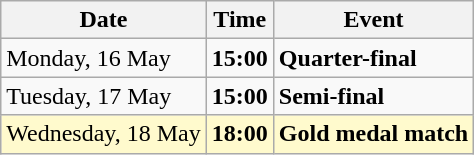<table class = "wikitable">
<tr>
<th>Date</th>
<th>Time</th>
<th>Event</th>
</tr>
<tr>
<td>Monday, 16 May</td>
<td><strong>15:00</strong></td>
<td><strong>Quarter-final</strong></td>
</tr>
<tr>
<td>Tuesday, 17 May</td>
<td><strong>15:00</strong></td>
<td><strong>Semi-final</strong></td>
</tr>
<tr style="background-color:lemonchiffon;">
<td>Wednesday, 18 May</td>
<td><strong>18:00</strong></td>
<td><strong>Gold medal match</strong></td>
</tr>
</table>
